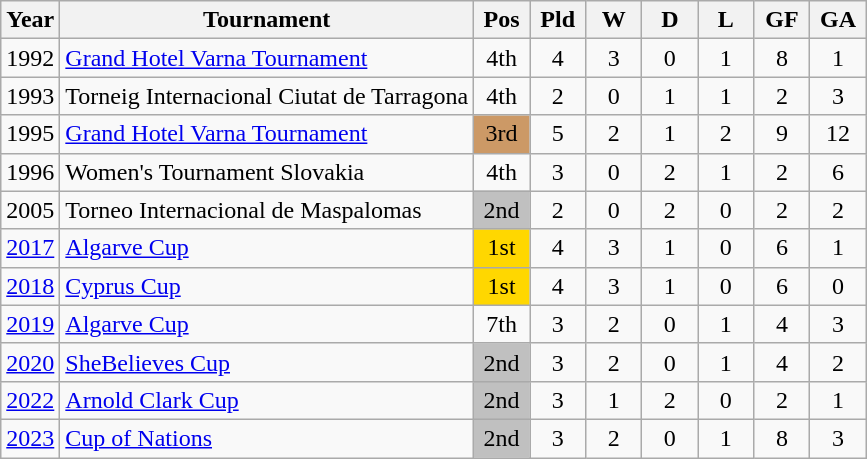<table class="wikitable" style="text-align:center">
<tr>
<th>Year</th>
<th>Tournament</th>
<th width=30>Pos</th>
<th width=30>Pld</th>
<th width=30>W</th>
<th width=30>D</th>
<th width=30>L</th>
<th width=30>GF</th>
<th width=30>GA</th>
</tr>
<tr>
<td>1992</td>
<td style="text-align:left"> <a href='#'>Grand Hotel Varna Tournament</a></td>
<td>4th</td>
<td>4</td>
<td>3</td>
<td>0</td>
<td>1</td>
<td>8</td>
<td>1</td>
</tr>
<tr>
<td>1993</td>
<td style="text-align:left"> Torneig Internacional Ciutat de Tarragona</td>
<td>4th</td>
<td>2</td>
<td>0</td>
<td>1</td>
<td>1</td>
<td>2</td>
<td>3</td>
</tr>
<tr>
<td>1995</td>
<td style="text-align:left"> <a href='#'>Grand Hotel Varna Tournament</a></td>
<td style="background:#cc9966">3rd</td>
<td>5</td>
<td>2</td>
<td>1</td>
<td>2</td>
<td>9</td>
<td>12</td>
</tr>
<tr>
<td>1996</td>
<td style="text-align:left"> Women's Tournament Slovakia</td>
<td>4th</td>
<td>3</td>
<td>0</td>
<td>2</td>
<td>1</td>
<td>2</td>
<td>6</td>
</tr>
<tr>
<td>2005</td>
<td style="text-align:left"> Torneo Internacional de Maspalomas</td>
<td style="background:silver">2nd</td>
<td>2</td>
<td>0</td>
<td>2</td>
<td>0</td>
<td>2</td>
<td>2</td>
</tr>
<tr>
<td><a href='#'>2017</a></td>
<td style="text-align:left"> <a href='#'>Algarve Cup</a></td>
<td style="background:gold">1st</td>
<td>4</td>
<td>3</td>
<td>1</td>
<td>0</td>
<td>6</td>
<td>1</td>
</tr>
<tr>
<td><a href='#'>2018</a></td>
<td style="text-align:left"> <a href='#'>Cyprus Cup</a></td>
<td style="background:gold">1st</td>
<td>4</td>
<td>3</td>
<td>1</td>
<td>0</td>
<td>6</td>
<td>0</td>
</tr>
<tr>
<td><a href='#'>2019</a></td>
<td style="text-align:left"> <a href='#'>Algarve Cup</a></td>
<td>7th</td>
<td>3</td>
<td>2</td>
<td>0</td>
<td>1</td>
<td>4</td>
<td>3</td>
</tr>
<tr>
<td><a href='#'>2020</a></td>
<td style="text-align:left"> <a href='#'>SheBelieves Cup</a></td>
<td style="background:silver">2nd</td>
<td>3</td>
<td>2</td>
<td>0</td>
<td>1</td>
<td>4</td>
<td>2</td>
</tr>
<tr>
<td><a href='#'>2022</a></td>
<td style="text-align:left"> <a href='#'>Arnold Clark Cup</a></td>
<td style="background:silver">2nd</td>
<td>3</td>
<td>1</td>
<td>2</td>
<td>0</td>
<td>2</td>
<td>1</td>
</tr>
<tr>
<td><a href='#'>2023</a></td>
<td style="text-align:left"> <a href='#'>Cup of Nations</a></td>
<td style="background:silver">2nd</td>
<td>3</td>
<td>2</td>
<td>0</td>
<td>1</td>
<td>8</td>
<td>3</td>
</tr>
</table>
